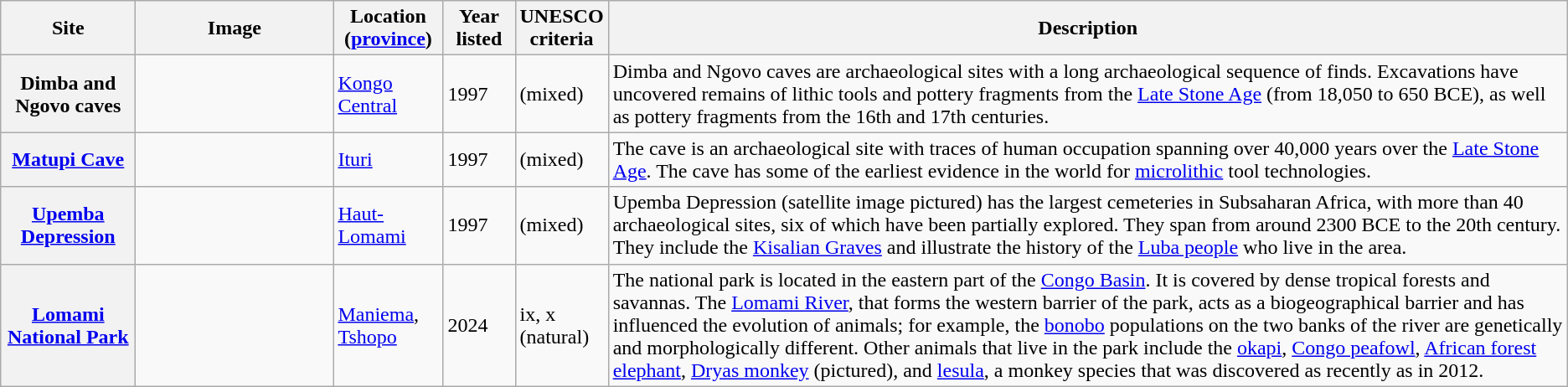<table class="wikitable sortable plainrowheaders">
<tr>
<th style="width:100px;" scope="col">Site</th>
<th class="unsortable" style="width:150px;" scope="col">Image</th>
<th style="width:80px;" scope="col">Location (<a href='#'>province</a>)</th>
<th style="width:50px;" scope="col">Year listed</th>
<th style="width:60px;" scope="col">UNESCO criteria</th>
<th scope="col" class="unsortable">Description</th>
</tr>
<tr>
<th scope="row">Dimba and Ngovo caves</th>
<td></td>
<td><a href='#'>Kongo Central</a></td>
<td>1997</td>
<td>(mixed)</td>
<td>Dimba and Ngovo caves are archaeological sites with a long archaeological sequence of finds. Excavations have uncovered remains of lithic tools and pottery fragments from the <a href='#'>Late Stone Age</a> (from 18,050 to 650 BCE), as well as pottery fragments from the 16th and 17th centuries.</td>
</tr>
<tr>
<th scope="row"><a href='#'>Matupi Cave</a></th>
<td></td>
<td><a href='#'>Ituri</a></td>
<td>1997</td>
<td>(mixed)</td>
<td>The cave is an archaeological site with traces of human occupation spanning over 40,000 years over the <a href='#'>Late Stone Age</a>. The cave has some of the earliest evidence in the world for <a href='#'>microlithic</a> tool technologies.</td>
</tr>
<tr>
<th scope="row"><a href='#'>Upemba Depression</a></th>
<td></td>
<td><a href='#'>Haut-Lomami</a></td>
<td>1997</td>
<td>(mixed)</td>
<td>Upemba Depression (satellite image pictured) has the largest cemeteries in Subsaharan Africa, with more than 40 archaeological sites, six of which have been partially explored. They span from around 2300 BCE to the 20th century. They include the <a href='#'>Kisalian Graves</a> and illustrate the history of the <a href='#'>Luba people</a> who live in the area.</td>
</tr>
<tr>
<th scope="row"><a href='#'>Lomami National Park</a></th>
<td></td>
<td><a href='#'>Maniema</a>, <a href='#'>Tshopo</a></td>
<td>2024</td>
<td>ix, x (natural)</td>
<td>The national park is located in the eastern part of the <a href='#'>Congo Basin</a>. It is covered by dense tropical forests and savannas. The <a href='#'>Lomami River</a>, that forms the western barrier of the park, acts as a biogeographical barrier and has influenced the evolution of animals; for example, the <a href='#'>bonobo</a> populations on the two banks of the river are genetically and morphologically different. Other animals that live in the park include the <a href='#'>okapi</a>, <a href='#'>Congo peafowl</a>, <a href='#'>African forest elephant</a>, <a href='#'>Dryas monkey</a> (pictured), and <a href='#'>lesula</a>, a monkey species that was discovered as recently as in 2012.</td>
</tr>
</table>
